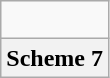<table class="wikitable">
<tr align="center">
<td><br></td>
</tr>
<tr align="center">
<th>Scheme 7</th>
</tr>
</table>
